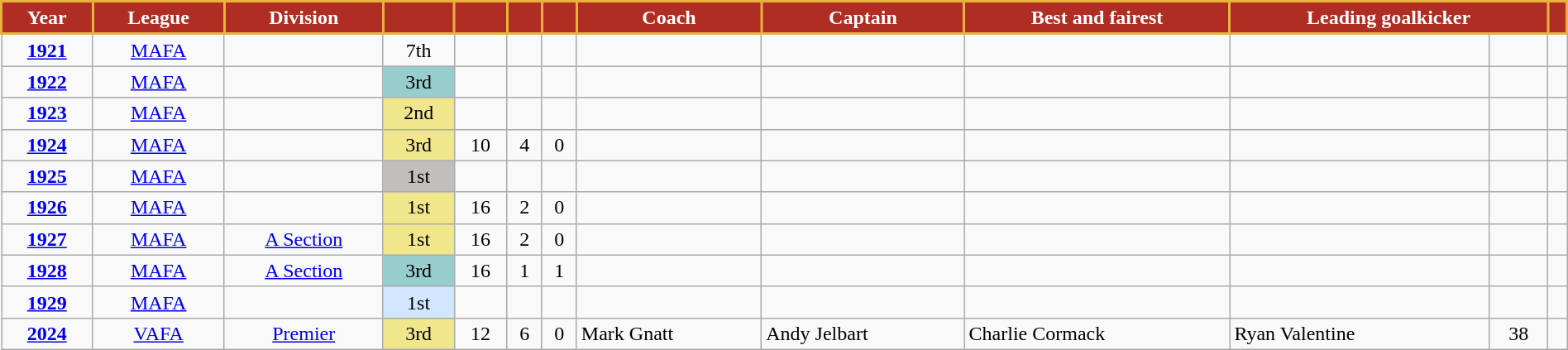<table class="wikitable"; style="width:100%;">
<tr>
<th style="background:#B02D24; color:#FFFFFF; border:solid #E9B23D 2px">Year</th>
<th style="background:#B02D24; color:#FFFFFF; border:solid #E9B23D 2px">League</th>
<th style="background:#B02D24; color:#FFFFFF; border:solid #E9B23D 2px">Division</th>
<th style="background:#B02D24; color:#FFFFFF; border:solid #E9B23D 2px"></th>
<th style="background:#B02D24; color:#FFFFFF; border:solid #E9B23D 2px"></th>
<th style="background:#B02D24; color:#FFFFFF; border:solid #E9B23D 2px"></th>
<th style="background:#B02D24; color:#FFFFFF; border:solid #E9B23D 2px"></th>
<th style="background:#B02D24; color:#FFFFFF; border:solid #E9B23D 2px">Coach</th>
<th style="background:#B02D24; color:#FFFFFF; border:solid #E9B23D 2px">Captain</th>
<th style="background:#B02D24; color:#FFFFFF; border:solid #E9B23D 2px">Best and fairest</th>
<th colspan=2; style="background:#B02D24; color:#FFFFFF; border:solid #E9B23D 2px">Leading goalkicker</th>
<th style="background:#B02D24; color:#FFFFFF; border:solid #E9B23D 2px"></th>
</tr>
<tr>
<td align=center><strong><a href='#'>1921</a></strong></td>
<td align=center><a href='#'>MAFA</a></td>
<td></td>
<td align=center>7th</td>
<td align=center></td>
<td align=center></td>
<td align=center></td>
<td></td>
<td></td>
<td></td>
<td></td>
<td align=center></td>
<td align=center></td>
</tr>
<tr>
<td align=center><strong><a href='#'>1922</a></strong></td>
<td align=center><a href='#'>MAFA</a></td>
<td align=center></td>
<td style=background:#96CDCD; align=center>3rd</td>
<td align=center></td>
<td align=center></td>
<td align=center></td>
<td></td>
<td></td>
<td></td>
<td></td>
<td align=center></td>
<td align=center></td>
</tr>
<tr>
<td align=center><strong><a href='#'>1923</a></strong></td>
<td align=center><a href='#'>MAFA</a></td>
<td align=center></td>
<td style=background:#F0E68C; align=center>2nd</td>
<td align=center></td>
<td align=center></td>
<td align=center></td>
<td></td>
<td></td>
<td></td>
<td></td>
<td align=center></td>
<td align=center></td>
</tr>
<tr>
<td align=center><strong><a href='#'>1924</a></strong></td>
<td align=center><a href='#'>MAFA</a></td>
<td align=center></td>
<td style=background:#F0E68C; align=center>3rd</td>
<td align=center>10</td>
<td align=center>4</td>
<td align=center>0</td>
<td></td>
<td></td>
<td></td>
<td></td>
<td align=center></td>
<td align=center></td>
</tr>
<tr>
<td align=center><strong><a href='#'>1925</a></strong></td>
<td align=center><a href='#'>MAFA</a></td>
<td align=center></td>
<td style=background:#C0BFBD; align=center>1st</td>
<td align=center></td>
<td align=center></td>
<td align=center></td>
<td></td>
<td></td>
<td></td>
<td></td>
<td align=center></td>
<td align=center></td>
</tr>
<tr>
<td align=center><strong><a href='#'>1926</a></strong></td>
<td align=center><a href='#'>MAFA</a></td>
<td align=center></td>
<td style=background:#F0E68C; align=center>1st</td>
<td align=center>16</td>
<td align=center>2</td>
<td align=center>0</td>
<td></td>
<td></td>
<td></td>
<td></td>
<td align=center></td>
<td align=center></td>
</tr>
<tr>
<td align=center><strong><a href='#'>1927</a></strong></td>
<td align=center><a href='#'>MAFA</a></td>
<td align=center><a href='#'>A Section</a></td>
<td style=background:#F0E68C; align=center>1st</td>
<td align=center>16</td>
<td align=center>2</td>
<td align=center>0</td>
<td></td>
<td></td>
<td></td>
<td></td>
<td align=center></td>
<td align=center></td>
</tr>
<tr>
<td align=center><strong><a href='#'>1928</a></strong></td>
<td align=center><a href='#'>MAFA</a></td>
<td align=center><a href='#'>A Section</a></td>
<td style=background:#96CDCD; align=center>3rd</td>
<td align=center>16</td>
<td align=center>1</td>
<td align=center>1</td>
<td></td>
<td></td>
<td></td>
<td></td>
<td align=center></td>
<td align=center></td>
</tr>
<tr>
<td align=center><strong><a href='#'>1929</a></strong></td>
<td align=center><a href='#'>MAFA</a></td>
<td align=center></td>
<td style=background:#D0E7FF; align=center>1st</td>
<td align=center></td>
<td align=center></td>
<td align=center></td>
<td></td>
<td></td>
<td></td>
<td></td>
<td align=center></td>
<td align=center></td>
</tr>
<tr>
<td align=center><strong><a href='#'>2024</a></strong></td>
<td align=center><a href='#'>VAFA</a></td>
<td align=center><a href='#'>Premier</a></td>
<td style=background:#F0E68C; align=center>3rd</td>
<td align=center>12</td>
<td align=center>6</td>
<td align=center>0</td>
<td>Mark Gnatt</td>
<td>Andy Jelbart</td>
<td>Charlie Cormack</td>
<td>Ryan Valentine</td>
<td align=center>38</td>
<td align=center></td>
</tr>
</table>
